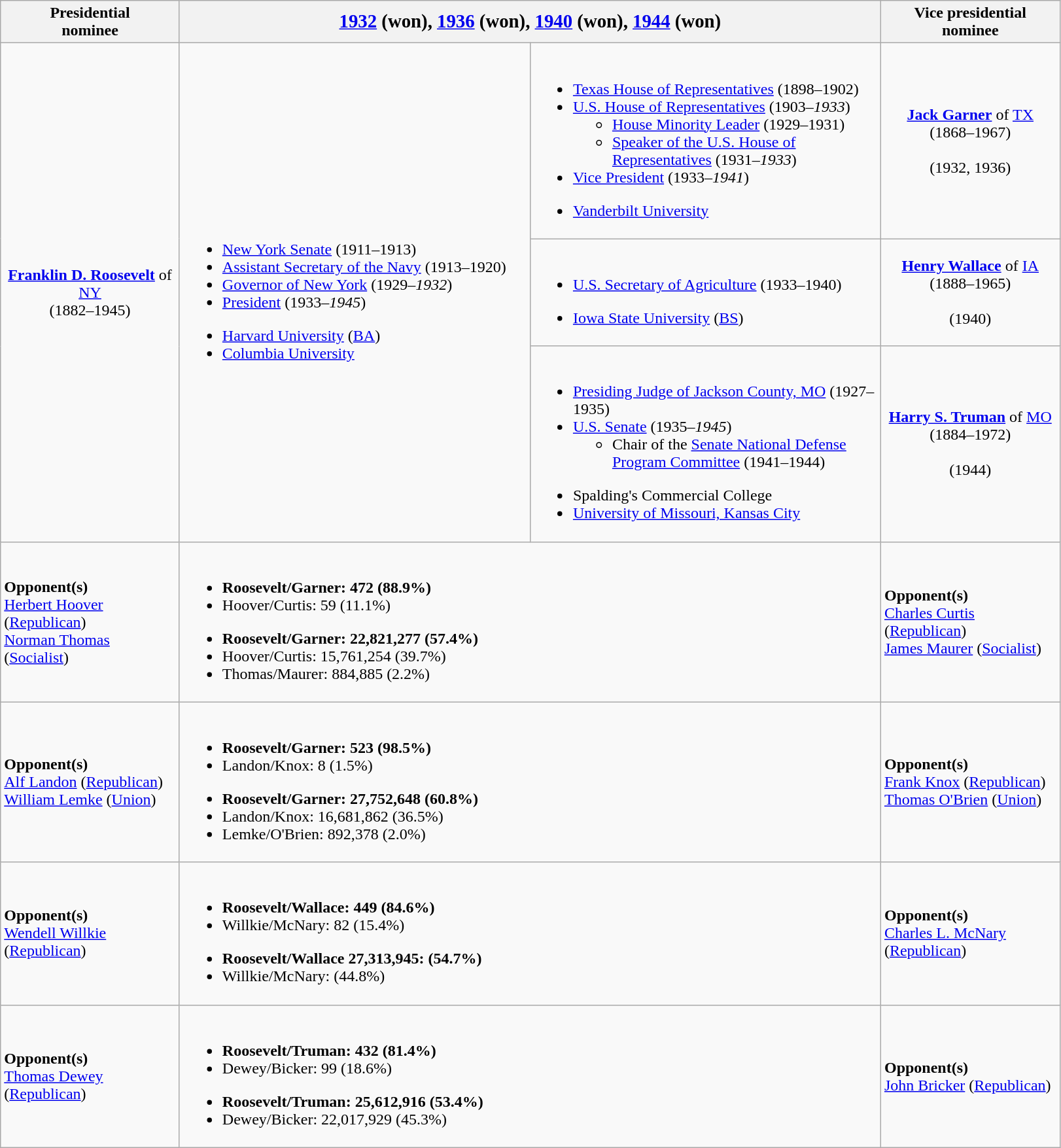<table class="wikitable">
<tr>
<th width=175>Presidential<br>nominee</th>
<th colspan=2><big><a href='#'>1932</a> (won), <a href='#'>1936</a> (won), <a href='#'>1940</a> (won), <a href='#'>1944</a> (won)</big></th>
<th width=175>Vice presidential<br>nominee</th>
</tr>
<tr>
<td rowspan=3 style="text-align:center;"><strong><a href='#'>Franklin D. Roosevelt</a></strong> of <a href='#'>NY</a><br>(1882–1945)<br></td>
<td rowspan=3 width=350><br><ul><li><a href='#'>New York Senate</a> (1911–1913)</li><li><a href='#'>Assistant Secretary of the Navy</a> (1913–1920)</li><li><a href='#'>Governor of New York</a> (1929–<em>1932</em>)</li><li><a href='#'>President</a> (1933–<em>1945</em>)</li></ul><ul><li><a href='#'>Harvard University</a> (<a href='#'>BA</a>)</li><li><a href='#'>Columbia University</a></li></ul></td>
<td width=350><br><ul><li><a href='#'>Texas House of Representatives</a> (1898–1902)</li><li><a href='#'>U.S. House of Representatives</a> (1903–<em>1933</em>)<ul><li><a href='#'>House Minority Leader</a> (1929–1931)</li><li><a href='#'>Speaker of the U.S. House of Representatives</a> (1931–<em>1933</em>)</li></ul></li><li><a href='#'>Vice President</a> (1933–<em>1941</em>)</li></ul><ul><li><a href='#'>Vanderbilt University</a></li></ul></td>
<td style="text-align:center;"><strong><a href='#'>Jack Garner</a></strong> of <a href='#'>TX</a><br>(1868–1967)<br><br>(1932, 1936)</td>
</tr>
<tr>
<td><br><ul><li><a href='#'>U.S. Secretary of Agriculture</a> (1933–1940)</li></ul><ul><li><a href='#'>Iowa State University</a> (<a href='#'>BS</a>)</li></ul></td>
<td style="text-align:center;"><strong><a href='#'>Henry Wallace</a></strong> of <a href='#'>IA</a><br>(1888–1965)<br><br>(1940)</td>
</tr>
<tr>
<td><br><ul><li><a href='#'>Presiding Judge of Jackson County, MO</a> (1927–1935)</li><li><a href='#'>U.S. Senate</a> (1935–<em>1945</em>)<ul><li>Chair of the <a href='#'>Senate National Defense Program Committee</a> (1941–1944)</li></ul></li></ul><ul><li>Spalding's Commercial College</li><li><a href='#'>University of Missouri, Kansas City</a></li></ul></td>
<td style="text-align:center;"><strong><a href='#'>Harry S. Truman</a></strong> of <a href='#'>MO</a><br>(1884–1972)<br><br>(1944)</td>
</tr>
<tr>
<td><strong>Opponent(s)</strong><br><a href='#'>Herbert Hoover</a> (<a href='#'>Republican</a>)<br><a href='#'>Norman Thomas</a> (<a href='#'>Socialist</a>)</td>
<td colspan=2><br><ul><li><strong>Roosevelt/Garner: 472 (88.9%)</strong></li><li>Hoover/Curtis: 59 (11.1%)</li></ul><ul><li><strong>Roosevelt/Garner: 22,821,277 (57.4%)</strong></li><li>Hoover/Curtis: 15,761,254 (39.7%)</li><li>Thomas/Maurer: 884,885 (2.2%)</li></ul></td>
<td><strong>Opponent(s)</strong><br><a href='#'>Charles Curtis</a> (<a href='#'>Republican</a>)<br><a href='#'>James Maurer</a> (<a href='#'>Socialist</a>)</td>
</tr>
<tr>
<td><strong>Opponent(s)</strong><br><a href='#'>Alf Landon</a> (<a href='#'>Republican</a>)<br><a href='#'>William Lemke</a> (<a href='#'>Union</a>)</td>
<td colspan=2><br><ul><li><strong>Roosevelt/Garner: 523 (98.5%)</strong></li><li>Landon/Knox: 8 (1.5%)</li></ul><ul><li><strong>Roosevelt/Garner: 27,752,648 (60.8%)</strong></li><li>Landon/Knox: 16,681,862 (36.5%)</li><li>Lemke/O'Brien: 892,378 (2.0%)</li></ul></td>
<td><strong>Opponent(s)</strong><br><a href='#'>Frank Knox</a> (<a href='#'>Republican</a>)<br><a href='#'>Thomas O'Brien</a> (<a href='#'>Union</a>)</td>
</tr>
<tr>
<td><strong>Opponent(s)</strong><br><a href='#'>Wendell Willkie</a> (<a href='#'>Republican</a>)</td>
<td colspan=2><br><ul><li><strong>Roosevelt/Wallace: 449 (84.6%)</strong></li><li>Willkie/McNary: 82 (15.4%)</li></ul><ul><li><strong>Roosevelt/Wallace 27,313,945: (54.7%)</strong></li><li>Willkie/McNary: (44.8%)</li></ul></td>
<td><strong>Opponent(s)</strong><br><a href='#'>Charles L. McNary</a> (<a href='#'>Republican</a>)</td>
</tr>
<tr>
<td><strong>Opponent(s)</strong><br><a href='#'>Thomas Dewey</a> (<a href='#'>Republican</a>)</td>
<td colspan=2><br><ul><li><strong>Roosevelt/Truman: 432 (81.4%)</strong></li><li>Dewey/Bicker: 99 (18.6%)</li></ul><ul><li><strong>Roosevelt/Truman: 25,612,916 (53.4%)</strong></li><li>Dewey/Bicker: 22,017,929 (45.3%)</li></ul></td>
<td><strong>Opponent(s)</strong><br><a href='#'>John Bricker</a> (<a href='#'>Republican</a>)</td>
</tr>
</table>
